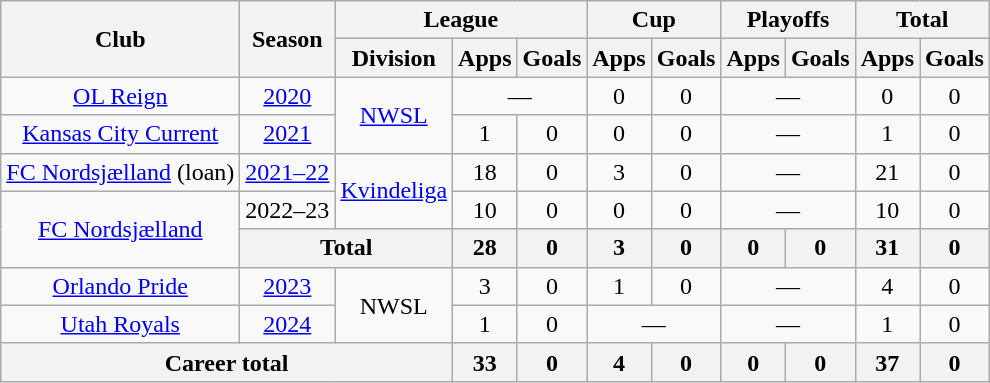<table class="wikitable" style="text-align: center;">
<tr>
<th rowspan="2">Club</th>
<th rowspan="2">Season</th>
<th colspan="3">League</th>
<th colspan="2">Cup</th>
<th colspan="2">Playoffs</th>
<th colspan="2">Total</th>
</tr>
<tr>
<th>Division</th>
<th>Apps</th>
<th>Goals</th>
<th>Apps</th>
<th>Goals</th>
<th>Apps</th>
<th>Goals</th>
<th>Apps</th>
<th>Goals</th>
</tr>
<tr>
<td><a href='#'>OL Reign</a></td>
<td><a href='#'>2020</a></td>
<td rowspan="2"><a href='#'>NWSL</a></td>
<td colspan="2">—</td>
<td>0</td>
<td>0</td>
<td colspan="2">—</td>
<td>0</td>
<td>0</td>
</tr>
<tr>
<td><a href='#'>Kansas City Current</a></td>
<td><a href='#'>2021</a></td>
<td>1</td>
<td>0</td>
<td>0</td>
<td>0</td>
<td colspan="2">—</td>
<td>1</td>
<td>0</td>
</tr>
<tr>
<td><a href='#'>FC Nordsjælland</a> (loan)</td>
<td><a href='#'>2021–22</a></td>
<td rowspan="2"><a href='#'>Kvindeliga</a></td>
<td>18</td>
<td>0</td>
<td>3</td>
<td>0</td>
<td colspan="2">—</td>
<td>21</td>
<td>0</td>
</tr>
<tr>
<td rowspan="2"><a href='#'>FC Nordsjælland</a></td>
<td>2022–23</td>
<td>10</td>
<td>0</td>
<td>0</td>
<td>0</td>
<td colspan="2">—</td>
<td>10</td>
<td>0</td>
</tr>
<tr>
<th colspan="2">Total</th>
<th>28</th>
<th>0</th>
<th>3</th>
<th>0</th>
<th>0</th>
<th>0</th>
<th>31</th>
<th>0</th>
</tr>
<tr>
<td><a href='#'>Orlando Pride</a></td>
<td><a href='#'>2023</a></td>
<td rowspan="2">NWSL</td>
<td>3</td>
<td>0</td>
<td>1</td>
<td>0</td>
<td colspan="2">—</td>
<td>4</td>
<td>0</td>
</tr>
<tr>
<td><a href='#'>Utah Royals</a></td>
<td><a href='#'>2024</a></td>
<td>1</td>
<td>0</td>
<td colspan="2">—</td>
<td colspan="2">—</td>
<td>1</td>
<td>0</td>
</tr>
<tr>
<th colspan="3">Career total</th>
<th>33</th>
<th>0</th>
<th>4</th>
<th>0</th>
<th>0</th>
<th>0</th>
<th>37</th>
<th>0</th>
</tr>
</table>
